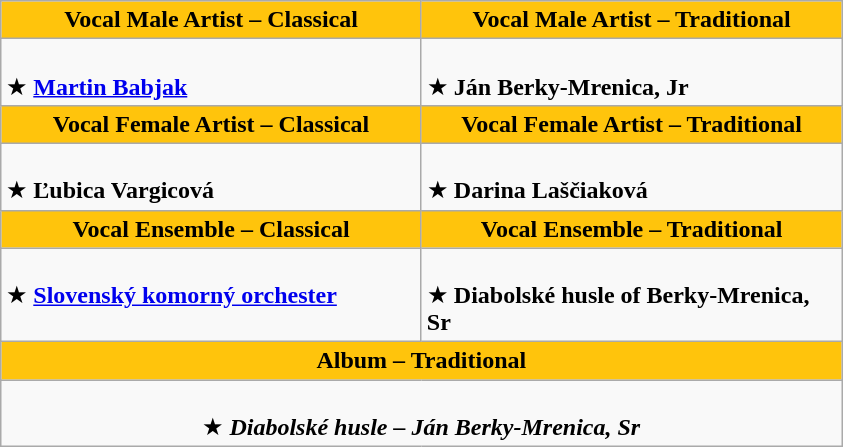<table class=wikitable>
<tr>
<th style=background:#FFC40C width=273>Vocal Male Artist – Classical</th>
<th style=background:#FFC40C width=273>Vocal Male Artist – Traditional</th>
</tr>
<tr>
<td scope=row valign=top><br>★ <strong><a href='#'>Martin Babjak</a></strong></td>
<td scope=row valign=top><br>★ <strong>Ján Berky-Mrenica, Jr</strong></td>
</tr>
<tr>
<th style=background:#FFC40C width=273>Vocal Female Artist – Classical</th>
<th style=background:#FFC40C width=273>Vocal Female Artist – Traditional</th>
</tr>
<tr>
<td scope=row valign=top><br>★ <strong>Ľubica Vargicová</strong></td>
<td scope=row valign=top><br>★ <strong>Darina Laščiaková</strong></td>
</tr>
<tr>
<th style=background:#FFC40C width=273>Vocal Ensemble – Classical</th>
<th style=background:#FFC40C width=273>Vocal Ensemble – Traditional</th>
</tr>
<tr>
<td scope=row valign=top><br>★ <strong><a href='#'>Slovenský komorný orchester</a></strong></td>
<td scope=row valign=top><br>★ <strong>Diabolské husle of Berky-Mrenica, Sr</strong></td>
</tr>
<tr>
<th colspan=2 style=background:#FFC40C width=546>Album – Traditional</th>
</tr>
<tr>
<td colspan=2 scope=row valign=top align=center><br>★ <strong><em>Diabolské husle<em>  – Ján Berky-Mrenica, Sr<strong></td>
</tr>
</table>
